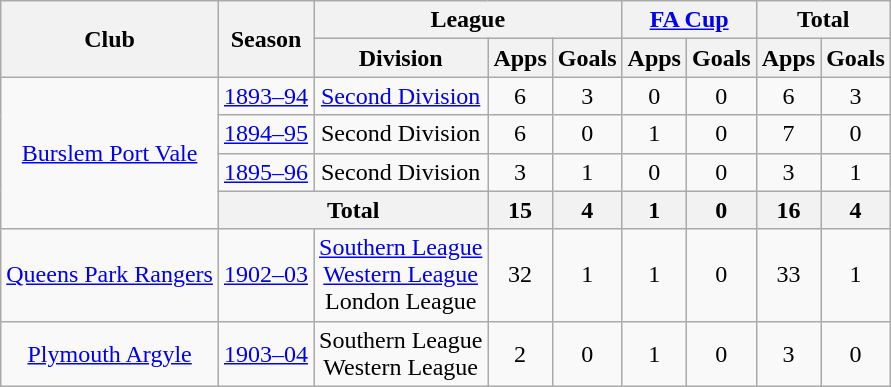<table class="wikitable" style="text-align:center">
<tr>
<th rowspan="2">Club</th>
<th rowspan="2">Season</th>
<th colspan="3">League</th>
<th colspan="2"><a href='#'>FA Cup</a></th>
<th colspan="2">Total</th>
</tr>
<tr>
<th>Division</th>
<th>Apps</th>
<th>Goals</th>
<th>Apps</th>
<th>Goals</th>
<th>Apps</th>
<th>Goals</th>
</tr>
<tr>
<td rowspan="4"><a href='#'>Burslem Port Vale</a></td>
<td><a href='#'>1893–94</a></td>
<td><a href='#'>Second Division</a></td>
<td>6</td>
<td>3</td>
<td>0</td>
<td>0</td>
<td>6</td>
<td>3</td>
</tr>
<tr>
<td><a href='#'>1894–95</a></td>
<td>Second Division</td>
<td>6</td>
<td>0</td>
<td>1</td>
<td>0</td>
<td>7</td>
<td>0</td>
</tr>
<tr>
<td><a href='#'>1895–96</a></td>
<td>Second Division</td>
<td>3</td>
<td>1</td>
<td>0</td>
<td>0</td>
<td>3</td>
<td>1</td>
</tr>
<tr>
<th colspan="2">Total</th>
<th>15</th>
<th>4</th>
<th>1</th>
<th>0</th>
<th>16</th>
<th>4</th>
</tr>
<tr>
<td><a href='#'>Queens Park Rangers</a></td>
<td><a href='#'>1902–03</a></td>
<td><a href='#'>Southern League</a><br><a href='#'>Western League</a><br>London League</td>
<td>32</td>
<td>1</td>
<td>1</td>
<td>0</td>
<td>33</td>
<td>1</td>
</tr>
<tr>
<td><a href='#'>Plymouth Argyle</a></td>
<td><a href='#'>1903–04</a></td>
<td>Southern League<br>Western League</td>
<td>2</td>
<td>0</td>
<td>1</td>
<td>0</td>
<td>3</td>
<td>0</td>
</tr>
</table>
